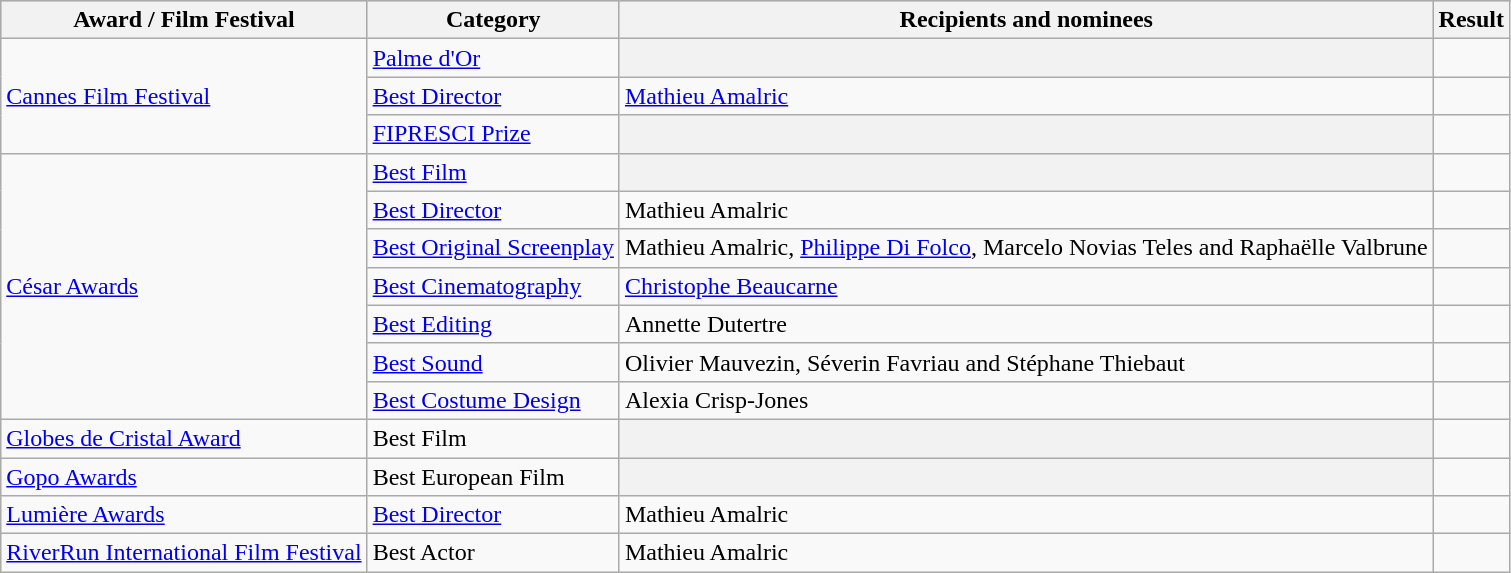<table class="wikitable plainrowheaders sortable">
<tr style="background:#ccc; text-align:center;">
<th scope="col">Award / Film Festival</th>
<th scope="col">Category</th>
<th scope="col">Recipients and nominees</th>
<th scope="col">Result</th>
</tr>
<tr>
<td rowspan=3><a href='#'>Cannes Film Festival</a></td>
<td><a href='#'>Palme d'Or</a></td>
<th></th>
<td></td>
</tr>
<tr>
<td><a href='#'>Best Director</a></td>
<td><a href='#'>Mathieu Amalric</a></td>
<td></td>
</tr>
<tr>
<td><a href='#'>FIPRESCI Prize</a></td>
<th></th>
<td></td>
</tr>
<tr>
<td rowspan=7><a href='#'>César Awards</a></td>
<td><a href='#'>Best Film</a></td>
<th></th>
<td></td>
</tr>
<tr>
<td><a href='#'>Best Director</a></td>
<td>Mathieu Amalric</td>
<td></td>
</tr>
<tr>
<td><a href='#'>Best Original Screenplay</a></td>
<td>Mathieu Amalric, <a href='#'>Philippe Di Folco</a>, Marcelo Novias Teles and Raphaëlle Valbrune</td>
<td></td>
</tr>
<tr>
<td><a href='#'>Best Cinematography</a></td>
<td><a href='#'>Christophe Beaucarne</a></td>
<td></td>
</tr>
<tr>
<td><a href='#'>Best Editing</a></td>
<td>Annette Dutertre</td>
<td></td>
</tr>
<tr>
<td><a href='#'>Best Sound</a></td>
<td>Olivier Mauvezin, Séverin Favriau and Stéphane Thiebaut</td>
<td></td>
</tr>
<tr>
<td><a href='#'>Best Costume Design</a></td>
<td>Alexia Crisp-Jones</td>
<td></td>
</tr>
<tr>
<td><a href='#'>Globes de Cristal Award</a></td>
<td>Best Film</td>
<th></th>
<td></td>
</tr>
<tr>
<td><a href='#'>Gopo Awards</a></td>
<td>Best European Film</td>
<th></th>
<td></td>
</tr>
<tr>
<td><a href='#'>Lumière Awards</a></td>
<td><a href='#'>Best Director</a></td>
<td>Mathieu Amalric</td>
<td></td>
</tr>
<tr>
<td><a href='#'>RiverRun International Film Festival</a></td>
<td>Best Actor</td>
<td>Mathieu Amalric</td>
<td></td>
</tr>
</table>
